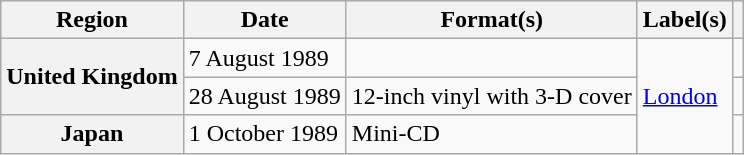<table class="wikitable plainrowheaders">
<tr>
<th scope="col">Region</th>
<th scope="col">Date</th>
<th scope="col">Format(s)</th>
<th scope="col">Label(s)</th>
<th scope="col"></th>
</tr>
<tr>
<th scope="row" rowspan="2">United Kingdom</th>
<td>7 August 1989</td>
<td></td>
<td rowspan="3"><a href='#'>London</a></td>
<td align="center"></td>
</tr>
<tr>
<td>28 August 1989</td>
<td>12-inch vinyl with 3-D cover</td>
<td align="center"></td>
</tr>
<tr>
<th scope="row">Japan</th>
<td>1 October 1989</td>
<td>Mini-CD</td>
<td align="center"></td>
</tr>
</table>
